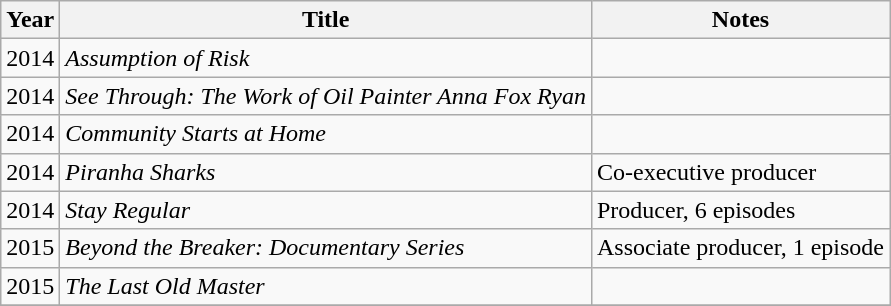<table class="wikitable sortable">
<tr>
<th>Year</th>
<th>Title</th>
<th>Notes</th>
</tr>
<tr>
<td>2014</td>
<td><em>Assumption of Risk</em></td>
<td></td>
</tr>
<tr>
<td>2014</td>
<td><em>See Through: The Work of Oil Painter Anna Fox Ryan</em></td>
<td></td>
</tr>
<tr>
<td>2014</td>
<td><em>Community Starts at Home</em></td>
<td></td>
</tr>
<tr>
<td>2014</td>
<td><em>Piranha Sharks</em></td>
<td>Co-executive producer</td>
</tr>
<tr>
<td>2014</td>
<td><em>Stay Regular</em></td>
<td>Producer, 6 episodes</td>
</tr>
<tr>
<td>2015</td>
<td><em>Beyond the Breaker: Documentary Series</em></td>
<td>Associate producer, 1 episode</td>
</tr>
<tr>
<td>2015</td>
<td><em>The Last Old Master</em></td>
<td></td>
</tr>
<tr>
</tr>
</table>
